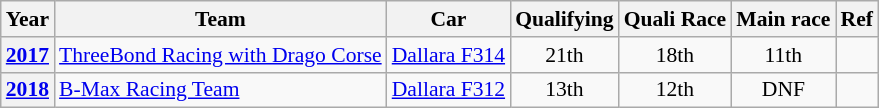<table class="wikitable" style="text-align:center; font-size:90%">
<tr>
<th>Year</th>
<th>Team</th>
<th>Car</th>
<th>Qualifying</th>
<th>Quali Race</th>
<th>Main race</th>
<th>Ref</th>
</tr>
<tr>
<th><a href='#'>2017</a></th>
<td align="left" nowrap> <a href='#'>ThreeBond Racing with Drago Corse</a></td>
<td align="left" nowrap><a href='#'>Dallara F314</a></td>
<td>21th</td>
<td>18th</td>
<td>11th</td>
<td></td>
</tr>
<tr>
<th><a href='#'>2018</a></th>
<td align="left" nowrap> <a href='#'>B-Max Racing Team</a></td>
<td align="left" nowrap><a href='#'>Dallara F312</a></td>
<td>13th</td>
<td>12th</td>
<td>DNF</td>
<td></td>
</tr>
</table>
